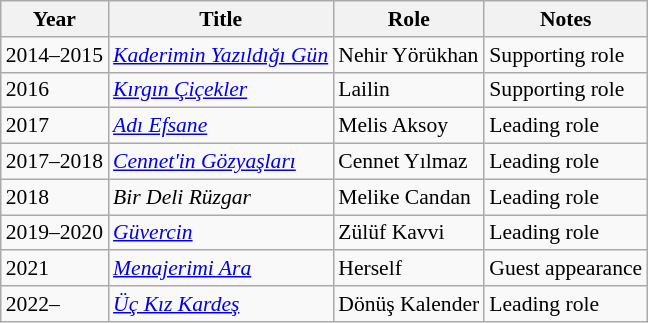<table class="wikitable" style="font-size: 90%;">
<tr>
<th>Year</th>
<th>Title</th>
<th>Role</th>
<th>Notes</th>
</tr>
<tr>
<td>2014–2015</td>
<td><em><a href='#'>Kaderimin Yazıldığı Gün</a></em></td>
<td>Nehir Yörükhan</td>
<td>Supporting role</td>
</tr>
<tr>
<td>2016</td>
<td><em><a href='#'>Kırgın Çiçekler</a></em></td>
<td>Lailin</td>
<td>Supporting role</td>
</tr>
<tr>
<td>2017</td>
<td><em><a href='#'>Adı Efsane</a></em></td>
<td>Melis Aksoy</td>
<td>Leading role</td>
</tr>
<tr>
<td>2017–2018</td>
<td><em><a href='#'>Cennet'in Gözyaşları</a></em></td>
<td>Cennet Yılmaz</td>
<td>Leading role</td>
</tr>
<tr>
<td>2018</td>
<td><em>Bir Deli Rüzgar</em></td>
<td>Melike Candan</td>
<td>Leading role</td>
</tr>
<tr>
<td>2019–2020</td>
<td><em><a href='#'>Güvercin</a></em></td>
<td>Zülüf Kavvi</td>
<td>Leading role</td>
</tr>
<tr>
<td>2021</td>
<td><em><a href='#'>Menajerimi Ara</a></em></td>
<td>Herself</td>
<td>Guest appearance</td>
</tr>
<tr>
<td>2022–</td>
<td><em><a href='#'>Üç Kız Kardeş</a></em></td>
<td>Dönüş Kalender</td>
<td>Leading role</td>
</tr>
</table>
